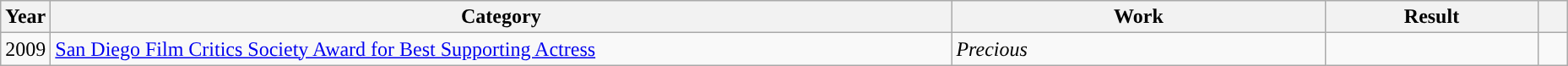<table class="wikitable">
<tr>
<th scope="col" style="width:1em;">Year</th>
<th scope="col" style="width:44em;">Category</th>
<th scope="col" style="width:18em;">Work</th>
<th scope="col" style="width:10em;">Result</th>
<th class="unsortable" style="width:1em;"></th>
</tr>
<tr>
<td>2009</td>
<td><a href='#'>San Diego Film Critics Society Award for Best Supporting Actress</a> </td>
<td><em>Precious</em></td>
<td></td>
<td></td>
</tr>
</table>
